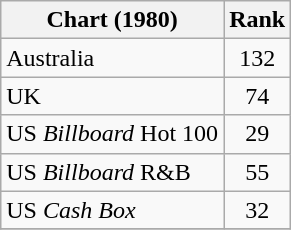<table class="wikitable sortable">
<tr>
<th>Chart (1980)</th>
<th style="text-align:center;">Rank</th>
</tr>
<tr>
<td>Australia</td>
<td style="text-align:center;">132</td>
</tr>
<tr>
<td>UK</td>
<td style="text-align:center;">74</td>
</tr>
<tr>
<td>US <em>Billboard</em> Hot 100</td>
<td style="text-align:center;">29</td>
</tr>
<tr>
<td>US <em>Billboard</em> R&B </td>
<td style="text-align:center;">55</td>
</tr>
<tr>
<td>US <em>Cash Box</em> </td>
<td style="text-align:center;">32</td>
</tr>
<tr>
</tr>
</table>
